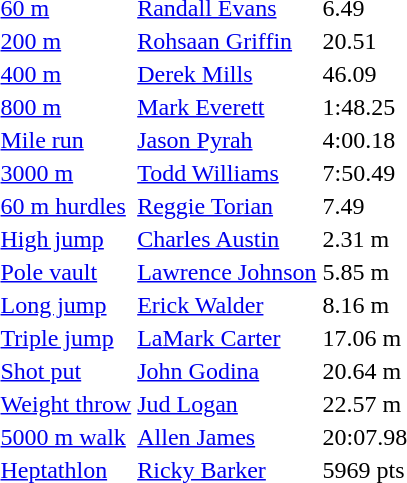<table>
<tr>
<td><a href='#'>60 m</a></td>
<td><a href='#'>Randall Evans</a></td>
<td>6.49</td>
<td></td>
<td></td>
<td></td>
<td></td>
</tr>
<tr>
<td><a href='#'>200 m</a></td>
<td><a href='#'>Rohsaan Griffin</a></td>
<td>20.51</td>
<td></td>
<td></td>
<td></td>
<td></td>
</tr>
<tr>
<td><a href='#'>400 m</a></td>
<td><a href='#'>Derek Mills</a></td>
<td>46.09</td>
<td></td>
<td></td>
<td></td>
<td></td>
</tr>
<tr>
<td><a href='#'>800 m</a></td>
<td><a href='#'>Mark Everett</a></td>
<td>1:48.25</td>
<td></td>
<td></td>
<td></td>
<td></td>
</tr>
<tr>
<td><a href='#'>Mile run</a></td>
<td><a href='#'>Jason Pyrah</a></td>
<td>4:00.18</td>
<td></td>
<td></td>
<td></td>
<td></td>
</tr>
<tr>
<td><a href='#'>3000 m</a></td>
<td><a href='#'>Todd Williams</a></td>
<td>7:50.49</td>
<td></td>
<td></td>
<td></td>
<td></td>
</tr>
<tr>
<td><a href='#'>60 m hurdles</a></td>
<td><a href='#'>Reggie Torian</a></td>
<td>7.49</td>
<td></td>
<td></td>
<td></td>
<td></td>
</tr>
<tr>
<td><a href='#'>High jump</a></td>
<td><a href='#'>Charles Austin</a></td>
<td>2.31 m</td>
<td></td>
<td></td>
<td></td>
<td></td>
</tr>
<tr>
<td><a href='#'>Pole vault</a></td>
<td><a href='#'>Lawrence Johnson</a></td>
<td>5.85 m</td>
<td></td>
<td></td>
<td></td>
<td></td>
</tr>
<tr>
<td><a href='#'>Long jump</a></td>
<td><a href='#'>Erick Walder</a></td>
<td>8.16 m</td>
<td></td>
<td></td>
<td></td>
<td></td>
</tr>
<tr>
<td><a href='#'>Triple jump</a></td>
<td><a href='#'>LaMark Carter</a></td>
<td>17.06 m</td>
<td></td>
<td></td>
<td></td>
<td></td>
</tr>
<tr>
<td><a href='#'>Shot put</a></td>
<td><a href='#'>John Godina</a></td>
<td>20.64 m</td>
<td></td>
<td></td>
<td></td>
<td></td>
</tr>
<tr>
<td><a href='#'>Weight throw</a></td>
<td><a href='#'>Jud Logan</a></td>
<td>22.57 m</td>
<td></td>
<td></td>
<td></td>
<td></td>
</tr>
<tr>
<td><a href='#'>5000 m walk</a></td>
<td><a href='#'>Allen James</a></td>
<td>20:07.98</td>
<td></td>
<td></td>
<td></td>
<td></td>
</tr>
<tr>
<td><a href='#'>Heptathlon</a></td>
<td><a href='#'>Ricky Barker</a></td>
<td>5969 pts</td>
<td></td>
<td></td>
<td></td>
<td></td>
</tr>
</table>
